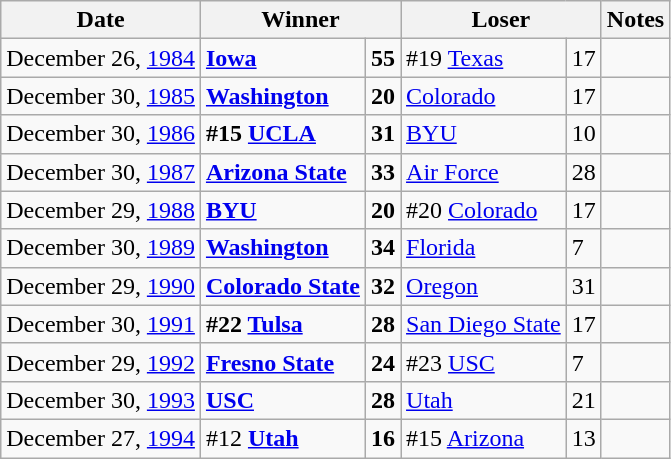<table class="wikitable">
<tr>
<th>Date</th>
<th colspan="2">Winner</th>
<th colspan="2">Loser</th>
<th>Notes</th>
</tr>
<tr>
<td>December 26, <a href='#'>1984</a></td>
<td><strong><a href='#'>Iowa</a></strong></td>
<td><strong>55</strong></td>
<td>#19 <a href='#'>Texas</a></td>
<td>17</td>
<td></td>
</tr>
<tr>
<td>December 30, <a href='#'>1985</a></td>
<td><strong><a href='#'>Washington</a></strong></td>
<td><strong>20</strong></td>
<td><a href='#'>Colorado</a></td>
<td>17</td>
<td></td>
</tr>
<tr>
<td>December 30, <a href='#'>1986</a></td>
<td><strong>#15 <a href='#'>UCLA</a></strong></td>
<td><strong>31</strong></td>
<td><a href='#'>BYU</a></td>
<td>10</td>
<td></td>
</tr>
<tr>
<td>December 30, <a href='#'>1987</a></td>
<td><strong><a href='#'>Arizona State</a></strong></td>
<td><strong>33</strong></td>
<td><a href='#'>Air Force</a></td>
<td>28</td>
<td></td>
</tr>
<tr>
<td>December 29, <a href='#'>1988</a></td>
<td><strong><a href='#'>BYU</a></strong></td>
<td><strong>20</strong></td>
<td>#20 <a href='#'>Colorado</a></td>
<td>17</td>
<td></td>
</tr>
<tr>
<td>December 30, <a href='#'>1989</a></td>
<td><strong><a href='#'>Washington</a></strong></td>
<td><strong>34</strong></td>
<td><a href='#'>Florida</a></td>
<td>7</td>
<td></td>
</tr>
<tr>
<td>December 29, <a href='#'>1990</a></td>
<td><strong><a href='#'>Colorado State</a></strong></td>
<td><strong>32</strong></td>
<td><a href='#'>Oregon</a></td>
<td>31</td>
<td></td>
</tr>
<tr>
<td>December 30, <a href='#'>1991</a></td>
<td><strong>#22 <a href='#'>Tulsa</a></strong></td>
<td><strong>28</strong></td>
<td><a href='#'>San Diego State</a></td>
<td>17</td>
<td></td>
</tr>
<tr>
<td>December 29, <a href='#'>1992</a></td>
<td><strong><a href='#'>Fresno State</a></strong></td>
<td><strong>24</strong></td>
<td>#23 <a href='#'>USC</a></td>
<td>7</td>
<td></td>
</tr>
<tr>
<td>December 30, <a href='#'>1993</a></td>
<td><strong><a href='#'>USC</a></strong></td>
<td><strong>28</strong></td>
<td><a href='#'>Utah</a></td>
<td>21</td>
<td></td>
</tr>
<tr>
<td>December 27, <a href='#'>1994</a></td>
<td>#12 <strong><a href='#'>Utah</a></strong></td>
<td><strong>16</strong></td>
<td>#15 <a href='#'>Arizona</a></td>
<td>13</td>
<td></td>
</tr>
</table>
